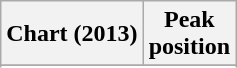<table class="wikitable sortable plainrowheaders">
<tr>
<th>Chart (2013)</th>
<th>Peak<br>position</th>
</tr>
<tr>
</tr>
<tr>
</tr>
</table>
